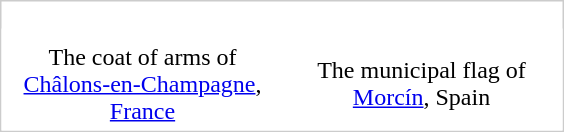<table cellpadding="0" cellspacing="0" style="margin:auto; border:1px solid #ccc; background:#fff;">
<tr>
<td><br><table cellspacing=2 cellpadding=2 style="background:#fff;">
<tr>
<td style="width:180px; text-align:center;"></td>
<td style="width:180px; text-align:center;"></td>
</tr>
<tr>
<td align=center>The coat of arms of <a href='#'>Châlons-en-Champagne</a>, <a href='#'>France</a></td>
<td align=center>The municipal flag of <a href='#'>Morcín</a>, Spain</td>
</tr>
</table>
</td>
</tr>
</table>
